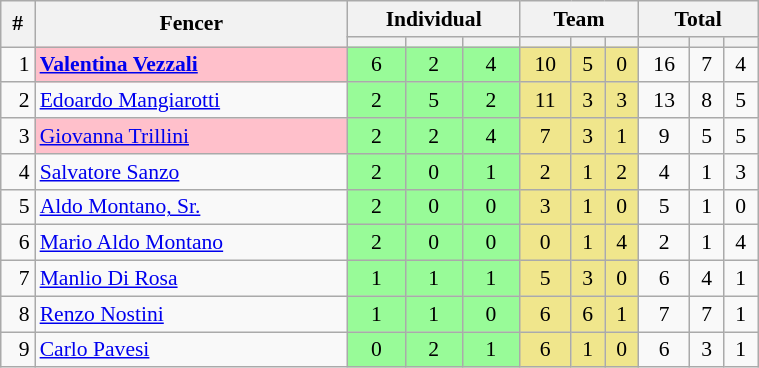<table class="wikitable" width=40% style="font-size:90%; text-align:center;">
<tr>
<th rowspan=2>#</th>
<th rowspan=2>Fencer</th>
<th colspan=3>Individual</th>
<th colspan=3>Team</th>
<th colspan=3>Total</th>
</tr>
<tr>
<th></th>
<th></th>
<th></th>
<th></th>
<th></th>
<th></th>
<th></th>
<th></th>
<th></th>
</tr>
<tr>
<td align=right>1</td>
<td bgcolor=pink align=left><strong><a href='#'>Valentina Vezzali</a></strong></td>
<td bgcolor=PaleGreen>6</td>
<td bgcolor=PaleGreen>2</td>
<td bgcolor=PaleGreen>4</td>
<td bgcolor=Khaki>10</td>
<td bgcolor=Khaki>5</td>
<td bgcolor=Khaki>0</td>
<td>16</td>
<td>7</td>
<td>4</td>
</tr>
<tr>
<td align=right>2</td>
<td align=left><a href='#'>Edoardo Mangiarotti</a></td>
<td bgcolor=PaleGreen>2</td>
<td bgcolor=PaleGreen>5</td>
<td bgcolor=PaleGreen>2</td>
<td bgcolor=Khaki>11</td>
<td bgcolor=Khaki>3</td>
<td bgcolor=Khaki>3</td>
<td>13</td>
<td>8</td>
<td>5</td>
</tr>
<tr>
<td align=right>3</td>
<td bgcolor=pink align=left><a href='#'>Giovanna Trillini</a></td>
<td bgcolor=PaleGreen>2</td>
<td bgcolor=PaleGreen>2</td>
<td bgcolor=PaleGreen>4</td>
<td bgcolor=Khaki>7</td>
<td bgcolor=Khaki>3</td>
<td bgcolor=Khaki>1</td>
<td>9</td>
<td>5</td>
<td>5</td>
</tr>
<tr>
<td align=right>4</td>
<td align=left><a href='#'>Salvatore Sanzo</a></td>
<td bgcolor=PaleGreen>2</td>
<td bgcolor=PaleGreen>0</td>
<td bgcolor=PaleGreen>1</td>
<td bgcolor=Khaki>2</td>
<td bgcolor=Khaki>1</td>
<td bgcolor=Khaki>2</td>
<td>4</td>
<td>1</td>
<td>3</td>
</tr>
<tr>
<td align=right>5</td>
<td align=left><a href='#'>Aldo Montano, Sr.</a></td>
<td bgcolor=PaleGreen>2</td>
<td bgcolor=PaleGreen>0</td>
<td bgcolor=PaleGreen>0</td>
<td bgcolor=Khaki>3</td>
<td bgcolor=Khaki>1</td>
<td bgcolor=Khaki>0</td>
<td>5</td>
<td>1</td>
<td>0</td>
</tr>
<tr>
<td align=right>6</td>
<td align=left><a href='#'>Mario Aldo Montano</a></td>
<td bgcolor=PaleGreen>2</td>
<td bgcolor=PaleGreen>0</td>
<td bgcolor=PaleGreen>0</td>
<td bgcolor=Khaki>0</td>
<td bgcolor=Khaki>1</td>
<td bgcolor=Khaki>4</td>
<td>2</td>
<td>1</td>
<td>4</td>
</tr>
<tr>
<td align=right>7</td>
<td align=left><a href='#'>Manlio Di Rosa</a></td>
<td bgcolor=PaleGreen>1</td>
<td bgcolor=PaleGreen>1</td>
<td bgcolor=PaleGreen>1</td>
<td bgcolor=Khaki>5</td>
<td bgcolor=Khaki>3</td>
<td bgcolor=Khaki>0</td>
<td>6</td>
<td>4</td>
<td>1</td>
</tr>
<tr>
<td align=right>8</td>
<td align=left><a href='#'>Renzo Nostini</a></td>
<td bgcolor=PaleGreen>1</td>
<td bgcolor=PaleGreen>1</td>
<td bgcolor=PaleGreen>0</td>
<td bgcolor=Khaki>6</td>
<td bgcolor=Khaki>6</td>
<td bgcolor=Khaki>1</td>
<td>7</td>
<td>7</td>
<td>1</td>
</tr>
<tr>
<td align=right>9</td>
<td align=left><a href='#'>Carlo Pavesi</a></td>
<td bgcolor=PaleGreen>0</td>
<td bgcolor=PaleGreen>2</td>
<td bgcolor=PaleGreen>1</td>
<td bgcolor=Khaki>6</td>
<td bgcolor=Khaki>1</td>
<td bgcolor=Khaki>0</td>
<td>6</td>
<td>3</td>
<td>1</td>
</tr>
</table>
